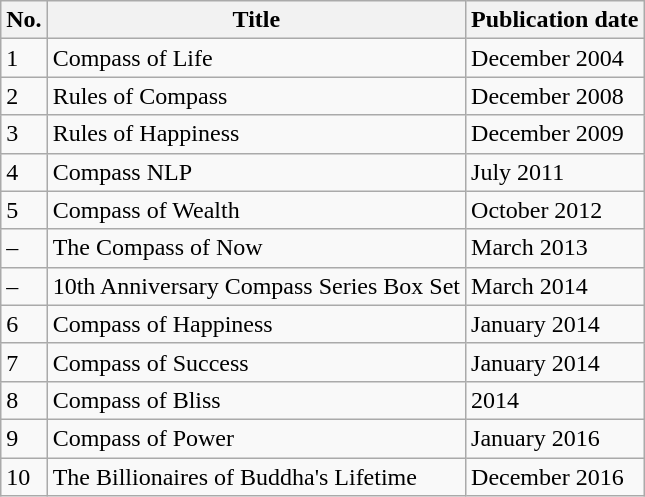<table class="wikitable">
<tr>
<th>No.</th>
<th>Title</th>
<th>Publication date</th>
</tr>
<tr>
<td>1</td>
<td>Compass of Life</td>
<td>December 2004</td>
</tr>
<tr>
<td>2</td>
<td>Rules of Compass</td>
<td>December 2008</td>
</tr>
<tr>
<td>3</td>
<td>Rules of Happiness</td>
<td>December 2009</td>
</tr>
<tr>
<td>4</td>
<td>Compass NLP</td>
<td>July 2011</td>
</tr>
<tr>
<td>5</td>
<td>Compass of Wealth</td>
<td>October 2012</td>
</tr>
<tr>
<td>–</td>
<td>The Compass of Now</td>
<td>March 2013</td>
</tr>
<tr>
<td>–</td>
<td>10th Anniversary Compass Series Box Set</td>
<td>March 2014</td>
</tr>
<tr>
<td>6</td>
<td>Compass of Happiness</td>
<td>January 2014</td>
</tr>
<tr>
<td>7</td>
<td>Compass of Success</td>
<td>January 2014</td>
</tr>
<tr>
<td>8</td>
<td>Compass of Bliss</td>
<td>2014</td>
</tr>
<tr>
<td>9</td>
<td>Compass of Power</td>
<td>January 2016</td>
</tr>
<tr>
<td>10</td>
<td>The Billionaires of Buddha's Lifetime</td>
<td>December 2016</td>
</tr>
</table>
